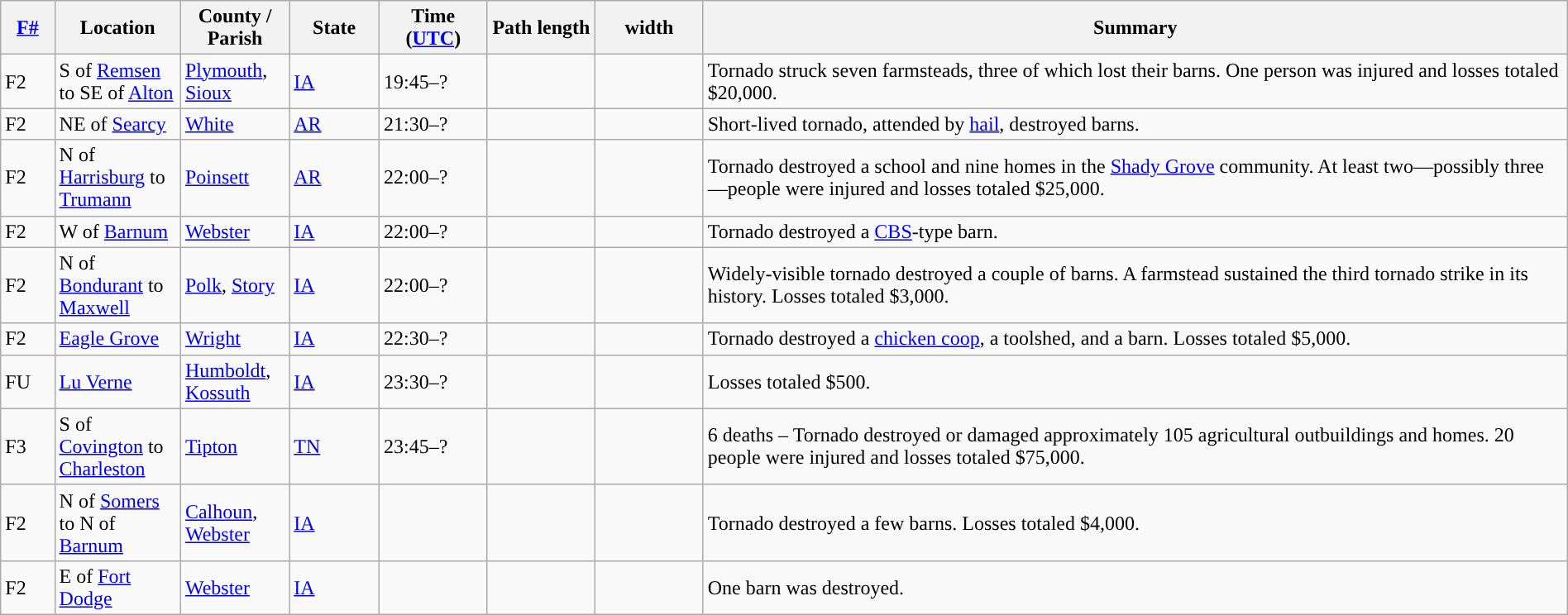<table class="wikitable sortable" style="width:100%;">
<tr>
<th scope="col"  style="width:3%; text-align:center;"><a href='#'>F#</a></th>
<th scope="col"  style="width:7%; text-align:center;" class="unsortable">Location</th>
<th scope="col"  style="width:6%; text-align:center;" class="unsortable">County / Parish</th>
<th scope="col"  style="width:5%; text-align:center;">State</th>
<th scope="col"  style="width:6%; text-align:center;">Time (<a href='#'>UTC</a>)</th>
<th scope="col"  style="width:6%; text-align:center;">Path length</th>
<th scope="col"  style="width:6%; text-align:center;"> width</th>
<th scope="col" class="unsortable" style="width:48%; text-align:center;">Summary</th>
</tr>
<tr>
<td>F2</td>
<td>S of <a href='#'>Remsen</a> to SE of <a href='#'>Alton</a></td>
<td><a href='#'>Plymouth</a>, <a href='#'>Sioux</a></td>
<td><a href='#'>IA</a></td>
<td>19:45–?</td>
<td></td>
<td></td>
<td>Tornado struck seven farmsteads, three of which lost their barns. One person was injured and losses totaled $20,000.</td>
</tr>
<tr>
<td>F2</td>
<td>NE of <a href='#'>Searcy</a></td>
<td><a href='#'>White</a></td>
<td><a href='#'>AR</a></td>
<td>21:30–?</td>
<td></td>
<td></td>
<td>Short-lived tornado, attended by <a href='#'>hail</a>, destroyed barns.</td>
</tr>
<tr>
<td>F2</td>
<td>N of <a href='#'>Harrisburg</a> to <a href='#'>Trumann</a></td>
<td><a href='#'>Poinsett</a></td>
<td><a href='#'>AR</a></td>
<td>22:00–?</td>
<td></td>
<td></td>
<td>Tornado destroyed a school and nine homes in the <a href='#'>Shady Grove</a> community. At least two—possibly three—people were injured and losses totaled $25,000.</td>
</tr>
<tr>
<td>F2</td>
<td>W of <a href='#'>Barnum</a></td>
<td><a href='#'>Webster</a></td>
<td><a href='#'>IA</a></td>
<td>22:00–?</td>
<td></td>
<td></td>
<td>Tornado destroyed a <a href='#'>CBS</a>-type barn.</td>
</tr>
<tr>
<td>F2</td>
<td>N of <a href='#'>Bondurant</a> to <a href='#'>Maxwell</a></td>
<td><a href='#'>Polk</a>, <a href='#'>Story</a></td>
<td><a href='#'>IA</a></td>
<td>22:00–?</td>
<td></td>
<td></td>
<td>Widely-visible tornado destroyed a couple of barns. A farmstead sustained the third tornado strike in its history. Losses totaled $3,000.</td>
</tr>
<tr>
<td>F2</td>
<td><a href='#'>Eagle Grove</a></td>
<td><a href='#'>Wright</a></td>
<td><a href='#'>IA</a></td>
<td>22:30–?</td>
<td></td>
<td></td>
<td>Tornado destroyed a <a href='#'>chicken coop</a>, a toolshed, and a barn. Losses totaled $5,000.</td>
</tr>
<tr>
<td>FU</td>
<td><a href='#'>Lu Verne</a></td>
<td><a href='#'>Humboldt</a>, <a href='#'>Kossuth</a></td>
<td><a href='#'>IA</a></td>
<td>23:30–?</td>
<td></td>
<td></td>
<td>Losses totaled $500.</td>
</tr>
<tr>
<td>F3</td>
<td>S of <a href='#'>Covington</a> to <a href='#'>Charleston</a></td>
<td><a href='#'>Tipton</a></td>
<td><a href='#'>TN</a></td>
<td>23:45–?</td>
<td></td>
<td></td>
<td>6 deaths – Tornado destroyed or damaged approximately 105 agricultural outbuildings and homes. 20 people were injured and losses totaled $75,000.</td>
</tr>
<tr>
<td>F2</td>
<td>N of <a href='#'>Somers</a> to N of <a href='#'>Barnum</a></td>
<td><a href='#'>Calhoun</a>, <a href='#'>Webster</a></td>
<td><a href='#'>IA</a></td>
<td></td>
<td></td>
<td></td>
<td>Tornado destroyed a few barns. Losses totaled $4,000.</td>
</tr>
<tr>
<td>F2</td>
<td>E of <a href='#'>Fort Dodge</a></td>
<td><a href='#'>Webster</a></td>
<td><a href='#'>IA</a></td>
<td></td>
<td></td>
<td></td>
<td>One barn was destroyed.</td>
</tr>
</table>
